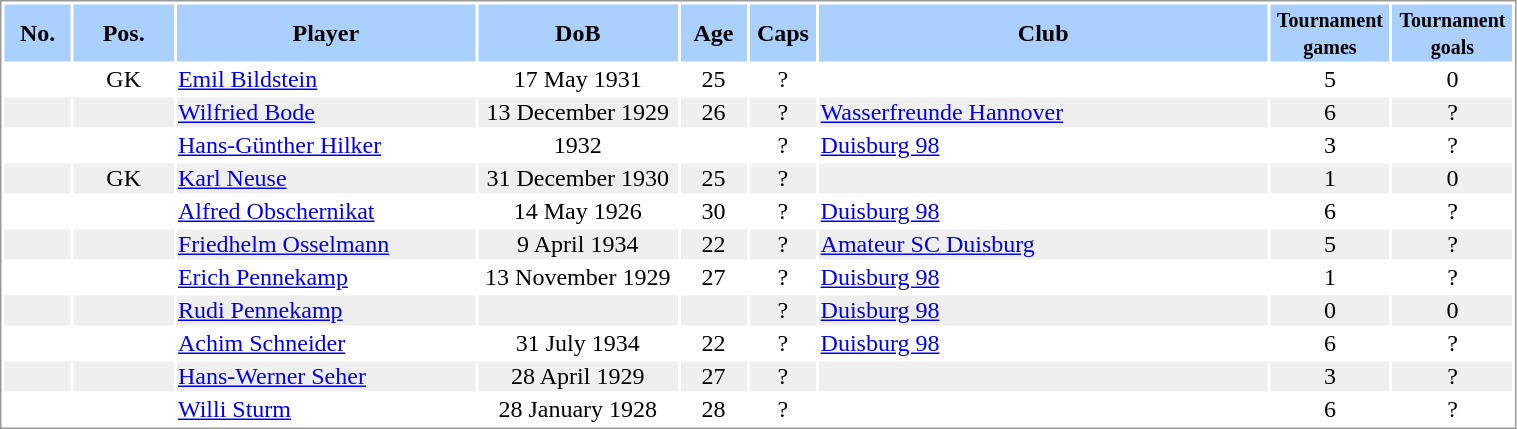<table border="0" width="80%" style="border: 1px solid #999; background-color:#FFFFFF; text-align:center">
<tr align="center" bgcolor="#AAD0FF">
<th width=4%>No.</th>
<th width=6%>Pos.</th>
<th width=18%>Player</th>
<th width=12%>DoB</th>
<th width=4%>Age</th>
<th width=4%>Caps</th>
<th width=27%>Club</th>
<th width=6%><small>Tournament<br>games</small></th>
<th width=6%><small>Tournament<br>goals</small></th>
</tr>
<tr>
<td></td>
<td>GK</td>
<td align="left"><a href='#'>Emil Bildstein</a></td>
<td>17 May 1931</td>
<td>25</td>
<td>?</td>
<td align="left"></td>
<td>5</td>
<td>0</td>
</tr>
<tr bgcolor="#EFEFEF">
<td></td>
<td></td>
<td align="left"><a href='#'>Wilfried Bode</a></td>
<td>13 December 1929</td>
<td>26</td>
<td>?</td>
<td align="left"> <a href='#'>Wasserfreunde Hannover</a></td>
<td>6</td>
<td>?</td>
</tr>
<tr>
<td></td>
<td></td>
<td align="left"><a href='#'>Hans-Günther Hilker</a></td>
<td>1932</td>
<td></td>
<td>?</td>
<td align="left"> <a href='#'>Duisburg 98</a></td>
<td>3</td>
<td>?</td>
</tr>
<tr bgcolor="#EFEFEF">
<td></td>
<td>GK</td>
<td align="left"><a href='#'>Karl Neuse</a></td>
<td>31 December 1930</td>
<td>25</td>
<td>?</td>
<td align="left"></td>
<td>1</td>
<td>0</td>
</tr>
<tr>
<td></td>
<td></td>
<td align="left"><a href='#'>Alfred Obschernikat</a></td>
<td>14 May 1926</td>
<td>30</td>
<td>?</td>
<td align="left"> <a href='#'>Duisburg 98</a></td>
<td>6</td>
<td>?</td>
</tr>
<tr bgcolor="#EFEFEF">
<td></td>
<td></td>
<td align="left"><a href='#'>Friedhelm Osselmann</a></td>
<td>9 April 1934</td>
<td>22</td>
<td>?</td>
<td align="left"> <a href='#'>Amateur SC Duisburg</a></td>
<td>5</td>
<td>?</td>
</tr>
<tr>
<td></td>
<td></td>
<td align="left"><a href='#'>Erich Pennekamp</a></td>
<td>13 November 1929</td>
<td>27</td>
<td>?</td>
<td align="left"> <a href='#'>Duisburg 98</a></td>
<td>1</td>
<td>?</td>
</tr>
<tr bgcolor="#EFEFEF">
<td></td>
<td></td>
<td align="left"><a href='#'>Rudi Pennekamp</a></td>
<td></td>
<td></td>
<td>?</td>
<td align="left"> <a href='#'>Duisburg 98</a></td>
<td>0</td>
<td>0</td>
</tr>
<tr>
<td></td>
<td></td>
<td align="left"><a href='#'>Achim Schneider</a></td>
<td>31 July 1934</td>
<td>22</td>
<td>?</td>
<td align="left"> <a href='#'>Duisburg 98</a></td>
<td>6</td>
<td>?</td>
</tr>
<tr bgcolor="#EFEFEF">
<td></td>
<td></td>
<td align="left"><a href='#'>Hans-Werner Seher</a></td>
<td>28 April 1929</td>
<td>27</td>
<td>?</td>
<td align="left"></td>
<td>3</td>
<td>?</td>
</tr>
<tr>
<td></td>
<td></td>
<td align="left"><a href='#'>Willi Sturm</a></td>
<td>28 January 1928</td>
<td>28</td>
<td>?</td>
<td align="left"></td>
<td>6</td>
<td>?</td>
</tr>
</table>
